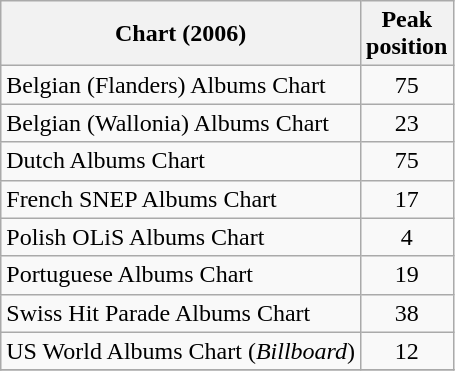<table class="wikitable sortable">
<tr>
<th>Chart (2006)</th>
<th>Peak<br>position</th>
</tr>
<tr>
<td>Belgian (Flanders) Albums Chart</td>
<td align="center">75</td>
</tr>
<tr>
<td>Belgian (Wallonia) Albums Chart</td>
<td align="center">23</td>
</tr>
<tr>
<td>Dutch Albums Chart</td>
<td align="center">75</td>
</tr>
<tr>
<td>French SNEP Albums Chart</td>
<td align="center">17</td>
</tr>
<tr>
<td>Polish OLiS Albums Chart</td>
<td align="center">4</td>
</tr>
<tr>
<td>Portuguese Albums Chart</td>
<td align="center">19</td>
</tr>
<tr>
<td>Swiss Hit Parade Albums Chart</td>
<td align="center">38</td>
</tr>
<tr>
<td>US World Albums Chart (<em>Billboard</em>)</td>
<td align="center">12</td>
</tr>
<tr>
</tr>
</table>
